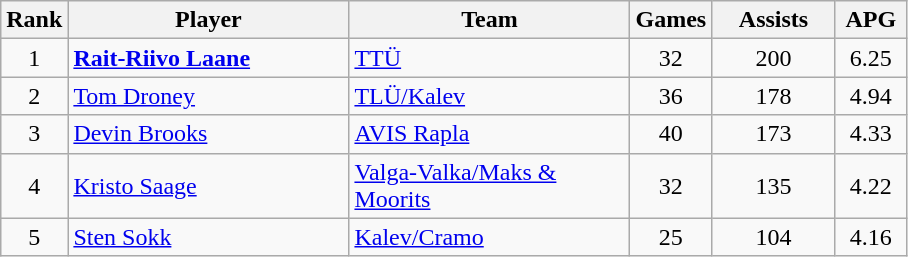<table class="wikitable sortable" style="text-align: center">
<tr>
<th>Rank</th>
<th width=180>Player</th>
<th width=180>Team</th>
<th>Games</th>
<th width=75>Assists</th>
<th width=40>APG</th>
</tr>
<tr>
<td>1</td>
<td align="left"> <strong><a href='#'>Rait-Riivo Laane</a></strong></td>
<td align="left"><a href='#'>TTÜ</a></td>
<td>32</td>
<td>200</td>
<td>6.25</td>
</tr>
<tr>
<td>2</td>
<td align="left"> <a href='#'>Tom Droney</a></td>
<td align="left"><a href='#'>TLÜ/Kalev</a></td>
<td>36</td>
<td>178</td>
<td>4.94</td>
</tr>
<tr>
<td>3</td>
<td align="left"> <a href='#'>Devin Brooks</a></td>
<td align="left"><a href='#'>AVIS Rapla</a></td>
<td>40</td>
<td>173</td>
<td>4.33</td>
</tr>
<tr>
<td>4</td>
<td align="left"> <a href='#'>Kristo Saage</a></td>
<td align="left"><a href='#'>Valga-Valka/Maks & Moorits</a></td>
<td>32</td>
<td>135</td>
<td>4.22</td>
</tr>
<tr>
<td>5</td>
<td align="left"> <a href='#'>Sten Sokk</a></td>
<td align="left"><a href='#'>Kalev/Cramo</a></td>
<td>25</td>
<td>104</td>
<td>4.16</td>
</tr>
</table>
